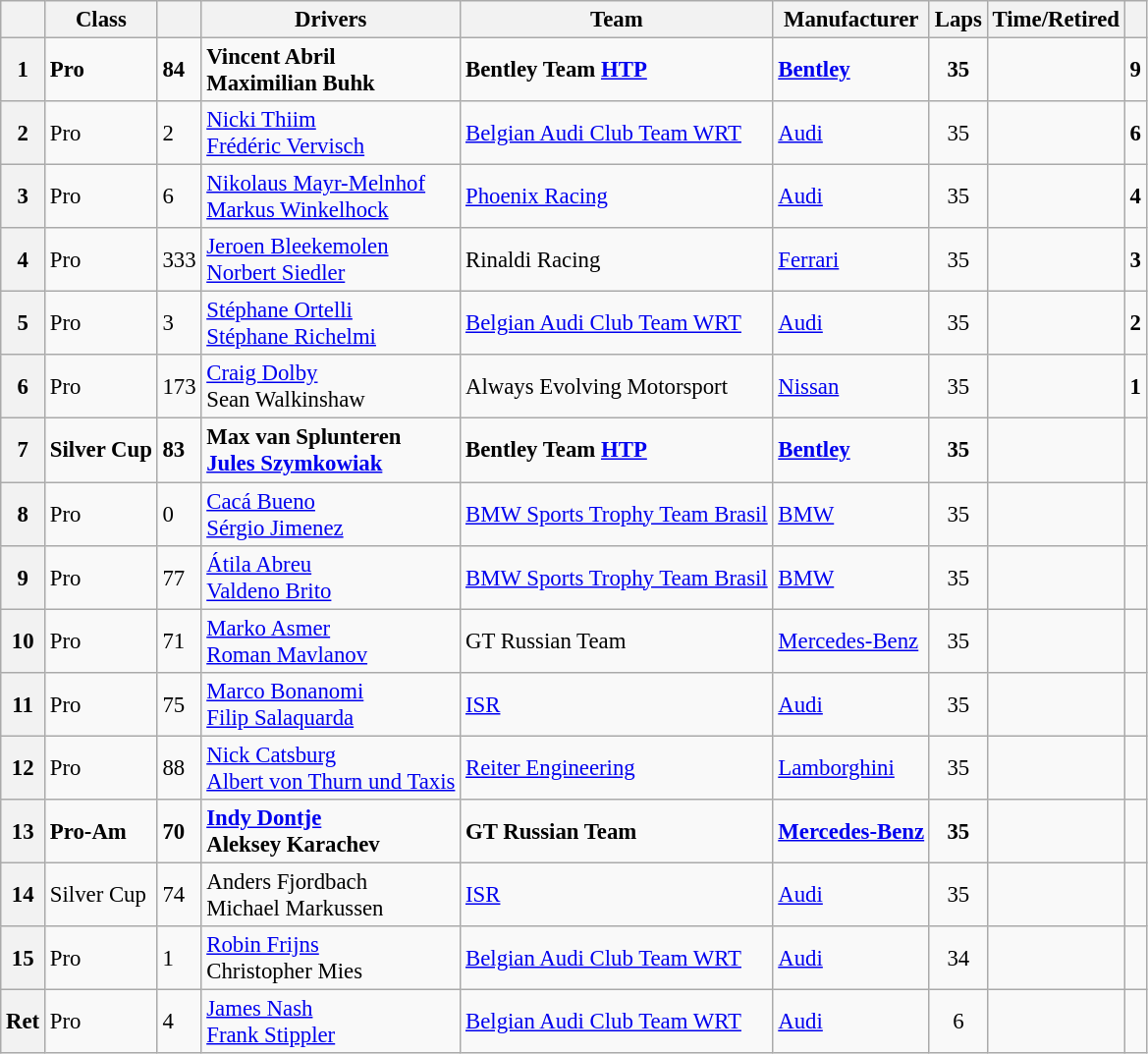<table class="wikitable sortable" style="font-size: 95%;">
<tr>
<th></th>
<th>Class</th>
<th></th>
<th>Drivers</th>
<th>Team</th>
<th>Manufacturer</th>
<th>Laps</th>
<th>Time/Retired</th>
<th></th>
</tr>
<tr>
<th><strong>1</strong></th>
<td><strong>Pro</strong></td>
<td><strong>84</strong></td>
<td> <strong>Vincent Abril</strong><br> <strong>Maximilian Buhk</strong></td>
<td> <strong>Bentley Team <a href='#'>HTP</a></strong></td>
<td><strong><a href='#'>Bentley</a></strong></td>
<td align=center><strong>35</strong></td>
<td></td>
<td align=center><strong>9</strong></td>
</tr>
<tr>
<th>2</th>
<td>Pro</td>
<td>2</td>
<td> <a href='#'>Nicki Thiim</a><br> <a href='#'>Frédéric Vervisch</a></td>
<td> <a href='#'>Belgian Audi Club Team WRT</a></td>
<td><a href='#'>Audi</a></td>
<td align=center>35</td>
<td></td>
<td align=center><strong>6</strong></td>
</tr>
<tr>
<th>3</th>
<td>Pro</td>
<td>6</td>
<td> <a href='#'>Nikolaus Mayr-Melnhof</a><br> <a href='#'>Markus Winkelhock</a></td>
<td> <a href='#'>Phoenix Racing</a></td>
<td><a href='#'>Audi</a></td>
<td align=center>35</td>
<td></td>
<td align=center><strong>4</strong></td>
</tr>
<tr>
<th>4</th>
<td>Pro</td>
<td>333</td>
<td> <a href='#'>Jeroen Bleekemolen</a><br> <a href='#'>Norbert Siedler</a></td>
<td> Rinaldi Racing</td>
<td><a href='#'>Ferrari</a></td>
<td align=center>35</td>
<td></td>
<td align=center><strong>3</strong></td>
</tr>
<tr>
<th>5</th>
<td>Pro</td>
<td>3</td>
<td> <a href='#'>Stéphane Ortelli</a><br> <a href='#'>Stéphane Richelmi</a></td>
<td> <a href='#'>Belgian Audi Club Team WRT</a></td>
<td><a href='#'>Audi</a></td>
<td align=center>35</td>
<td></td>
<td align=center><strong>2</strong></td>
</tr>
<tr>
<th>6</th>
<td>Pro</td>
<td>173</td>
<td> <a href='#'>Craig Dolby</a><br> Sean Walkinshaw</td>
<td> Always Evolving Motorsport</td>
<td><a href='#'>Nissan</a></td>
<td align=center>35</td>
<td></td>
<td align=center><strong>1</strong></td>
</tr>
<tr>
<th><strong>7</strong></th>
<td><strong>Silver Cup</strong></td>
<td><strong>83</strong></td>
<td> <strong>Max van Splunteren</strong><br> <strong><a href='#'>Jules Szymkowiak</a></strong></td>
<td> <strong>Bentley Team <a href='#'>HTP</a></strong></td>
<td><strong><a href='#'>Bentley</a></strong></td>
<td align=center><strong>35</strong></td>
<td><strong></strong></td>
<td></td>
</tr>
<tr>
<th>8</th>
<td>Pro</td>
<td>0</td>
<td> <a href='#'>Cacá Bueno</a><br> <a href='#'>Sérgio Jimenez</a></td>
<td> <a href='#'>BMW Sports Trophy Team Brasil</a></td>
<td><a href='#'>BMW</a></td>
<td align=center>35</td>
<td></td>
<td></td>
</tr>
<tr>
<th>9</th>
<td>Pro</td>
<td>77</td>
<td> <a href='#'>Átila Abreu</a><br> <a href='#'>Valdeno Brito</a></td>
<td> <a href='#'>BMW Sports Trophy Team Brasil</a></td>
<td><a href='#'>BMW</a></td>
<td align=center>35</td>
<td></td>
<td></td>
</tr>
<tr>
<th>10</th>
<td>Pro</td>
<td>71</td>
<td> <a href='#'>Marko Asmer</a><br> <a href='#'>Roman Mavlanov</a></td>
<td> GT Russian Team</td>
<td><a href='#'>Mercedes-Benz</a></td>
<td align=center>35</td>
<td></td>
<td></td>
</tr>
<tr>
<th>11</th>
<td>Pro</td>
<td>75</td>
<td> <a href='#'>Marco Bonanomi</a><br> <a href='#'>Filip Salaquarda</a></td>
<td> <a href='#'>ISR</a></td>
<td><a href='#'>Audi</a></td>
<td align=center>35</td>
<td></td>
<td></td>
</tr>
<tr>
<th>12</th>
<td>Pro</td>
<td>88</td>
<td> <a href='#'>Nick Catsburg</a><br> <a href='#'>Albert von Thurn und Taxis</a></td>
<td> <a href='#'>Reiter Engineering</a></td>
<td><a href='#'>Lamborghini</a></td>
<td align=center>35</td>
<td></td>
<td></td>
</tr>
<tr>
<th><strong>13</strong></th>
<td><strong>Pro-Am</strong></td>
<td><strong>70</strong></td>
<td> <strong><a href='#'>Indy Dontje</a></strong><br> <strong>Aleksey Karachev</strong></td>
<td> <strong>GT Russian Team</strong></td>
<td><strong><a href='#'>Mercedes-Benz</a></strong></td>
<td align=center><strong>35</strong></td>
<td><strong></strong></td>
<td></td>
</tr>
<tr>
<th>14</th>
<td>Silver Cup</td>
<td>74</td>
<td> Anders Fjordbach<br> Michael Markussen</td>
<td> <a href='#'>ISR</a></td>
<td><a href='#'>Audi</a></td>
<td align=center>35</td>
<td></td>
<td></td>
</tr>
<tr>
<th>15</th>
<td>Pro</td>
<td>1</td>
<td> <a href='#'>Robin Frijns</a><br> Christopher Mies</td>
<td> <a href='#'>Belgian Audi Club Team WRT</a></td>
<td><a href='#'>Audi</a></td>
<td align=center>34</td>
<td></td>
<td></td>
</tr>
<tr>
<th>Ret</th>
<td>Pro</td>
<td>4</td>
<td> <a href='#'>James Nash</a><br> <a href='#'>Frank Stippler</a></td>
<td> <a href='#'>Belgian Audi Club Team WRT</a></td>
<td><a href='#'>Audi</a></td>
<td align=center>6</td>
<td></td>
<td></td>
</tr>
</table>
